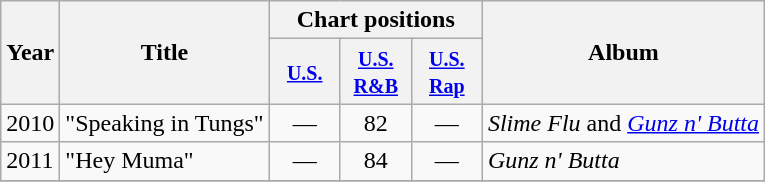<table class="wikitable">
<tr>
<th rowspan="2">Year</th>
<th rowspan="2">Title</th>
<th colspan="3">Chart positions</th>
<th rowspan="2">Album</th>
</tr>
<tr>
<th width="40"><small><a href='#'>U.S.</a></small></th>
<th width="40"><small><a href='#'>U.S. R&B</a></small></th>
<th width="40"><small><a href='#'>U.S. Rap</a></small></th>
</tr>
<tr>
<td>2010</td>
<td align="left" valign="top">"Speaking in Tungs"</td>
<td align="center" valign="top">—</td>
<td align="center" valign="top">82</td>
<td align="center" valign="top">—</td>
<td align="left"><em>Slime Flu</em> and <em><a href='#'>Gunz n' Butta</a></em></td>
</tr>
<tr>
<td>2011</td>
<td align="left" valign="top">"Hey Muma"</td>
<td align="center" valign="top">—</td>
<td align="center" valign="top">84</td>
<td align="center" valign="top">—</td>
<td align="left"><em>Gunz n' Butta</em></td>
</tr>
<tr>
</tr>
</table>
